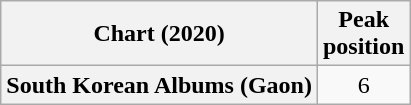<table class="wikitable plainrowheaders" style="text-align:center">
<tr>
<th scope="col">Chart (2020)</th>
<th scope="col">Peak<br>position</th>
</tr>
<tr>
<th scope="row">South Korean Albums (Gaon)</th>
<td>6</td>
</tr>
</table>
